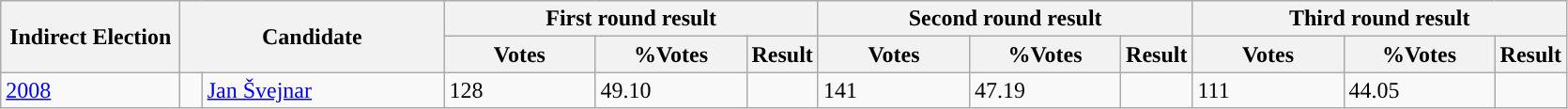<table class="wikitable">
<tr>
<th width="120" rowspan="2">Indirect Election</th>
<th width="180" rowspan="2" colspan=2>Candidate</th>
<th width="200" colspan=3>First round result</th>
<th width="200" colspan=3>Second round result</th>
<th width="200" colspan=3>Third round result</th>
</tr>
<tr>
<th width="100">Votes</th>
<th width="100">%Votes</th>
<th>Result</th>
<th width="100">Votes</th>
<th width="100">%Votes</th>
<th>Result</th>
<th width="100">Votes</th>
<th width="100">%Votes</th>
<th>Result</th>
</tr>
<tr>
<td><a href='#'>2008</a></td>
<td style="background-color: "></td>
<td><a href='#'>Jan Švejnar</a></td>
<td>128</td>
<td>49.10</td>
<td></td>
<td>141</td>
<td>47.19</td>
<td></td>
<td>111</td>
<td>44.05</td>
<td></td>
</tr>
</table>
